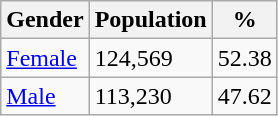<table class="wikitable sortable">
<tr>
<th>Gender</th>
<th>Population</th>
<th>%</th>
</tr>
<tr>
<td><a href='#'>Female</a></td>
<td>124,569</td>
<td>52.38</td>
</tr>
<tr>
<td><a href='#'>Male</a></td>
<td>113,230</td>
<td>47.62</td>
</tr>
</table>
